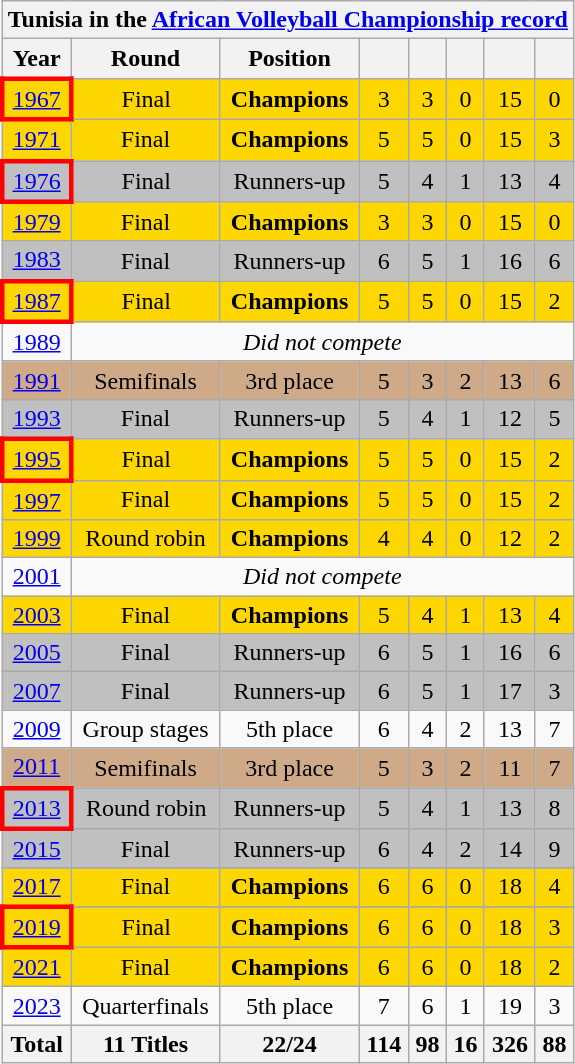<table class="wikitable" style="text-align: center;">
<tr>
<th colspan=10>Tunisia in the <a href='#'>African Volleyball Championship record</a></th>
</tr>
<tr>
<th>Year</th>
<th>Round</th>
<th>Position</th>
<th></th>
<th></th>
<th></th>
<th></th>
<th></th>
</tr>
<tr style="background:gold;">
<td style="border:3px solid red"> <a href='#'>1967</a></td>
<td>Final</td>
<td> <strong>Champions</strong></td>
<td>3</td>
<td>3</td>
<td>0</td>
<td>15</td>
<td>0</td>
</tr>
<tr style="background:gold;">
<td> <a href='#'>1971</a></td>
<td>Final</td>
<td> <strong>Champions</strong></td>
<td>5</td>
<td>5</td>
<td>0</td>
<td>15</td>
<td>3</td>
</tr>
<tr style="background:silver;">
<td style="border:3px solid red"> <a href='#'>1976</a></td>
<td>Final</td>
<td> Runners-up</td>
<td>5</td>
<td>4</td>
<td>1</td>
<td>13</td>
<td>4</td>
</tr>
<tr style="background:gold;">
<td> <a href='#'>1979</a></td>
<td>Final</td>
<td> <strong>Champions</strong></td>
<td>3</td>
<td>3</td>
<td>0</td>
<td>15</td>
<td>0</td>
</tr>
<tr style="background:silver;">
<td> <a href='#'>1983</a></td>
<td>Final</td>
<td> Runners-up</td>
<td>6</td>
<td>5</td>
<td>1</td>
<td>16</td>
<td>6</td>
</tr>
<tr style="background:gold;">
<td style="border:3px solid red"> <a href='#'>1987</a></td>
<td>Final</td>
<td> <strong>Champions</strong></td>
<td>5</td>
<td>5</td>
<td>0</td>
<td>15</td>
<td>2</td>
</tr>
<tr>
<td> <a href='#'>1989</a></td>
<td colspan="8" rowspan=1><em>Did not compete</em></td>
</tr>
<tr style="background:#cfaa88;">
<td> <a href='#'>1991</a></td>
<td>Semifinals</td>
<td> 3rd place</td>
<td>5</td>
<td>3</td>
<td>2</td>
<td>13</td>
<td>6</td>
</tr>
<tr style="background:silver;">
<td> <a href='#'>1993</a></td>
<td>Final</td>
<td> Runners-up</td>
<td>5</td>
<td>4</td>
<td>1</td>
<td>12</td>
<td>5</td>
</tr>
<tr style="background:gold;">
<td style="border:3px solid red"> <a href='#'>1995</a></td>
<td>Final</td>
<td> <strong>Champions</strong></td>
<td>5</td>
<td>5</td>
<td>0</td>
<td>15</td>
<td>2</td>
</tr>
<tr style="background:gold;">
<td> <a href='#'>1997</a></td>
<td>Final</td>
<td> <strong>Champions</strong></td>
<td>5</td>
<td>5</td>
<td>0</td>
<td>15</td>
<td>2</td>
</tr>
<tr style="background:gold;">
<td> <a href='#'>1999</a></td>
<td>Round robin</td>
<td> <strong>Champions</strong></td>
<td>4</td>
<td>4</td>
<td>0</td>
<td>12</td>
<td>2</td>
</tr>
<tr>
<td> <a href='#'>2001</a></td>
<td colspan="8" rowspan=1><em>Did not compete</em></td>
</tr>
<tr style="background:gold;">
<td> <a href='#'>2003</a></td>
<td>Final</td>
<td> <strong>Champions</strong></td>
<td>5</td>
<td>4</td>
<td>1</td>
<td>13</td>
<td>4</td>
</tr>
<tr style="background:silver;">
<td> <a href='#'>2005</a></td>
<td>Final</td>
<td> Runners-up</td>
<td>6</td>
<td>5</td>
<td>1</td>
<td>16</td>
<td>6</td>
</tr>
<tr style="background:silver;">
<td> <a href='#'>2007</a></td>
<td>Final</td>
<td> Runners-up</td>
<td>6</td>
<td>5</td>
<td>1</td>
<td>17</td>
<td>3</td>
</tr>
<tr>
<td> <a href='#'>2009</a></td>
<td>Group stages</td>
<td>5th place</td>
<td>6</td>
<td>4</td>
<td>2</td>
<td>13</td>
<td>7</td>
</tr>
<tr style="background:#cfaa88;">
<td> <a href='#'>2011</a></td>
<td>Semifinals</td>
<td> 3rd place</td>
<td>5</td>
<td>3</td>
<td>2</td>
<td>11</td>
<td>7</td>
</tr>
<tr style="background:silver;">
<td style="border:3px solid red"> <a href='#'>2013</a></td>
<td>Round robin</td>
<td> Runners-up</td>
<td>5</td>
<td>4</td>
<td>1</td>
<td>13</td>
<td>8</td>
</tr>
<tr style="background:silver;">
<td> <a href='#'>2015</a></td>
<td>Final</td>
<td> Runners-up</td>
<td>6</td>
<td>4</td>
<td>2</td>
<td>14</td>
<td>9</td>
</tr>
<tr>
</tr>
<tr style="background:gold;">
<td> <a href='#'>2017</a></td>
<td>Final</td>
<td> <strong>Champions</strong></td>
<td>6</td>
<td>6</td>
<td>0</td>
<td>18</td>
<td>4</td>
</tr>
<tr>
</tr>
<tr style="background:gold;">
<td style="border:3px solid red"> <a href='#'>2019</a></td>
<td>Final</td>
<td> <strong>Champions</strong></td>
<td>6</td>
<td>6</td>
<td>0</td>
<td>18</td>
<td>3</td>
</tr>
<tr style="background:gold;">
<td> <a href='#'>2021</a></td>
<td>Final</td>
<td> <strong>Champions</strong></td>
<td>6</td>
<td>6</td>
<td>0</td>
<td>18</td>
<td>2</td>
</tr>
<tr>
<td> <a href='#'>2023</a></td>
<td>Quarterfinals</td>
<td>5th place</td>
<td>7</td>
<td>6</td>
<td>1</td>
<td>19</td>
<td>3</td>
</tr>
<tr>
<th><strong>Total </strong></th>
<th><strong>11 Titles</strong></th>
<th><strong>22/24</strong></th>
<th><strong>114</strong></th>
<th><strong>98</strong></th>
<th><strong>16</strong></th>
<th><strong>326</strong></th>
<th><strong>88</strong></th>
</tr>
</table>
